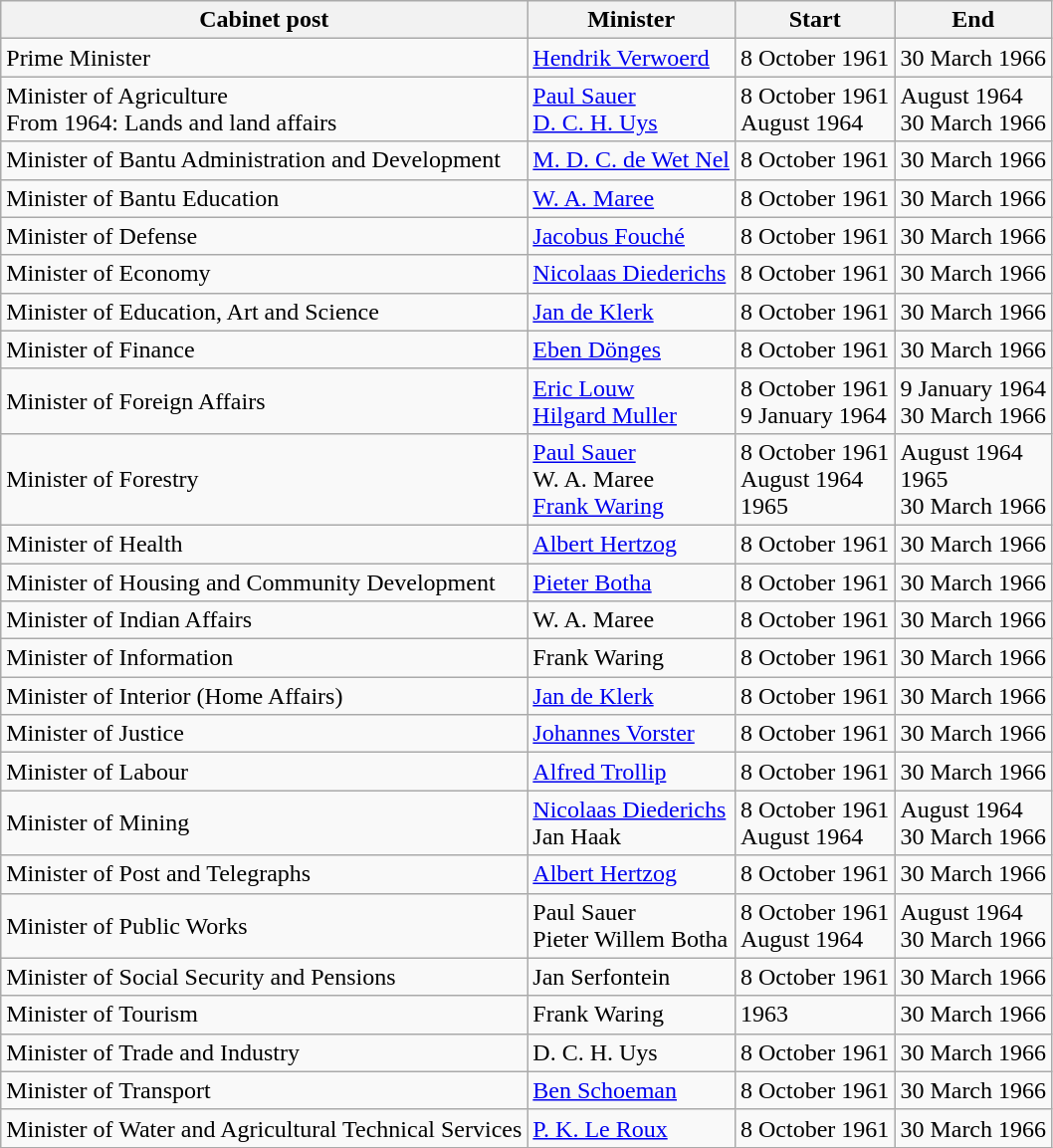<table class="wikitable">
<tr>
<th>Cabinet post</th>
<th>Minister</th>
<th>Start</th>
<th>End</th>
</tr>
<tr>
<td>Prime Minister</td>
<td><a href='#'>Hendrik Verwoerd</a></td>
<td>8 October 1961</td>
<td>30 March 1966</td>
</tr>
<tr>
<td>Minister of Agriculture<br>From 1964: Lands and land affairs</td>
<td><a href='#'>Paul Sauer</a><br><a href='#'>D. C. H. Uys</a></td>
<td>8 October 1961<br>August 1964</td>
<td>August 1964<br>30 March 1966</td>
</tr>
<tr>
<td>Minister of Bantu Administration and Development</td>
<td><a href='#'>M. D. C. de Wet Nel</a></td>
<td>8 October 1961</td>
<td>30 March 1966</td>
</tr>
<tr>
<td>Minister of Bantu Education</td>
<td><a href='#'>W. A. Maree</a></td>
<td>8 October 1961</td>
<td>30 March 1966</td>
</tr>
<tr>
<td>Minister of Defense</td>
<td><a href='#'>Jacobus Fouché</a></td>
<td>8 October 1961</td>
<td>30 March 1966</td>
</tr>
<tr>
<td>Minister of Economy</td>
<td><a href='#'>Nicolaas Diederichs</a></td>
<td>8 October 1961</td>
<td>30 March 1966</td>
</tr>
<tr>
<td>Minister of Education, Art and Science</td>
<td><a href='#'>Jan de Klerk</a></td>
<td>8 October 1961</td>
<td>30 March 1966</td>
</tr>
<tr>
<td>Minister of Finance</td>
<td><a href='#'>Eben Dönges</a></td>
<td>8 October 1961</td>
<td>30 March 1966</td>
</tr>
<tr>
<td>Minister of Foreign Affairs</td>
<td><a href='#'>Eric Louw</a><br><a href='#'>Hilgard Muller</a></td>
<td>8 October 1961<br>9 January 1964</td>
<td>9 January 1964<br>30 March 1966</td>
</tr>
<tr>
<td>Minister of Forestry</td>
<td><a href='#'>Paul Sauer</a><br>W. A. Maree<br><a href='#'>Frank Waring</a></td>
<td>8 October 1961<br>August 1964<br>1965</td>
<td>August 1964<br>1965<br>30 March 1966</td>
</tr>
<tr>
<td>Minister of Health</td>
<td><a href='#'>Albert Hertzog</a></td>
<td>8 October 1961</td>
<td>30 March 1966</td>
</tr>
<tr>
<td>Minister of Housing and Community Development</td>
<td><a href='#'>Pieter Botha</a></td>
<td>8 October 1961</td>
<td>30 March 1966</td>
</tr>
<tr>
<td>Minister of Indian Affairs</td>
<td>W. A. Maree</td>
<td>8 October 1961</td>
<td>30 March 1966</td>
</tr>
<tr>
<td>Minister of Information</td>
<td>Frank Waring</td>
<td>8 October 1961</td>
<td>30 March 1966</td>
</tr>
<tr>
<td>Minister of Interior (Home Affairs)</td>
<td><a href='#'>Jan de Klerk</a></td>
<td>8 October 1961</td>
<td>30 March 1966</td>
</tr>
<tr>
<td>Minister of Justice</td>
<td><a href='#'>Johannes Vorster</a></td>
<td>8 October 1961</td>
<td>30 March 1966</td>
</tr>
<tr>
<td>Minister of Labour</td>
<td><a href='#'>Alfred Trollip</a></td>
<td>8 October 1961</td>
<td>30 March 1966</td>
</tr>
<tr>
<td>Minister of Mining</td>
<td><a href='#'>Nicolaas Diederichs</a><br>Jan Haak</td>
<td>8 October 1961<br>August 1964</td>
<td>August 1964<br>30 March 1966</td>
</tr>
<tr>
<td>Minister of Post and Telegraphs</td>
<td><a href='#'>Albert Hertzog</a></td>
<td>8 October 1961</td>
<td>30 March 1966</td>
</tr>
<tr>
<td>Minister of Public Works</td>
<td>Paul Sauer<br>Pieter Willem Botha</td>
<td>8 October 1961<br>August 1964</td>
<td>August 1964<br>30 March 1966</td>
</tr>
<tr>
<td>Minister of Social Security and Pensions</td>
<td>Jan Serfontein</td>
<td>8 October 1961</td>
<td>30 March 1966</td>
</tr>
<tr>
<td>Minister of Tourism</td>
<td>Frank Waring</td>
<td>1963</td>
<td>30 March 1966</td>
</tr>
<tr>
<td>Minister of Trade and Industry</td>
<td>D. C. H. Uys</td>
<td>8 October 1961</td>
<td>30 March 1966</td>
</tr>
<tr>
<td>Minister of Transport</td>
<td><a href='#'>Ben Schoeman</a></td>
<td>8 October 1961</td>
<td>30 March 1966</td>
</tr>
<tr>
<td>Minister of Water and Agricultural Technical Services</td>
<td><a href='#'>P. K. Le Roux</a></td>
<td>8 October 1961</td>
<td>30 March 1966</td>
</tr>
</table>
